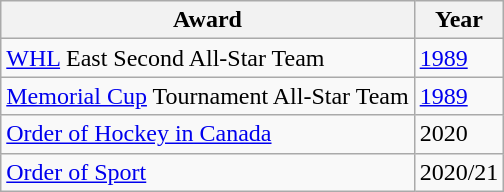<table class="wikitable">
<tr>
<th>Award</th>
<th>Year</th>
</tr>
<tr>
<td><a href='#'>WHL</a> East Second All-Star Team</td>
<td><a href='#'>1989</a></td>
</tr>
<tr>
<td><a href='#'>Memorial Cup</a> Tournament All-Star Team</td>
<td><a href='#'>1989</a></td>
</tr>
<tr>
<td><a href='#'>Order of Hockey in Canada</a></td>
<td>2020</td>
</tr>
<tr>
<td><a href='#'>Order of Sport</a></td>
<td>2020/21</td>
</tr>
</table>
